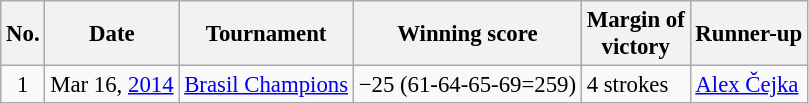<table class="wikitable" style="font-size:95%;">
<tr>
<th>No.</th>
<th>Date</th>
<th>Tournament</th>
<th>Winning score</th>
<th>Margin of<br>victory</th>
<th>Runner-up</th>
</tr>
<tr>
<td align=center>1</td>
<td align=right>Mar 16, <a href='#'>2014</a></td>
<td><a href='#'>Brasil Champions</a></td>
<td>−25 (61-64-65-69=259)</td>
<td>4 strokes</td>
<td> <a href='#'>Alex Čejka</a></td>
</tr>
</table>
